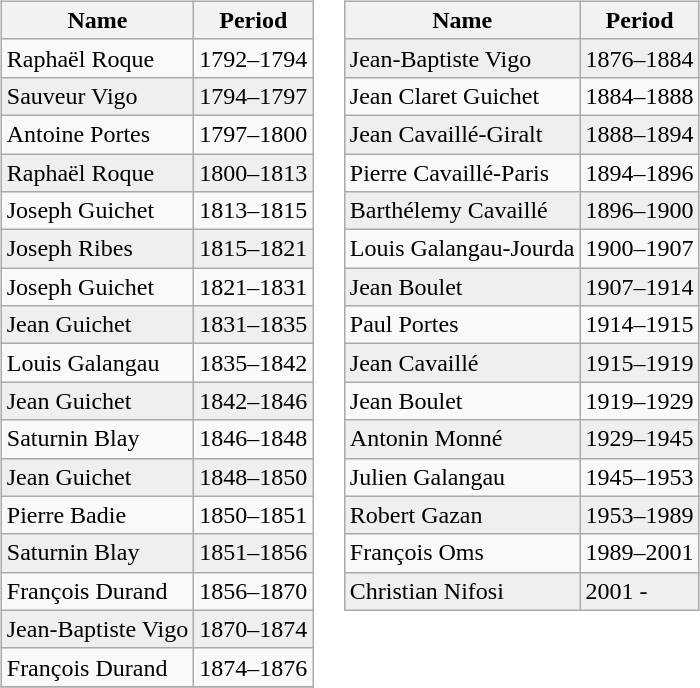<table>
<tr valign="top">
<td><br><table class="wikitable">
<tr>
<th>Name</th>
<th>Period</th>
</tr>
<tr>
<td>Raphaël Roque</td>
<td>1792–1794</td>
</tr>
<tr bgcolor="#EFEFEF">
<td>Sauveur Vigo</td>
<td>1794–1797</td>
</tr>
<tr>
<td>Antoine Portes</td>
<td>1797–1800</td>
</tr>
<tr bgcolor="#EFEFEF">
<td>Raphaël Roque</td>
<td>1800–1813</td>
</tr>
<tr>
<td>Joseph Guichet</td>
<td>1813–1815</td>
</tr>
<tr bgcolor="#EFEFEF">
<td>Joseph Ribes</td>
<td>1815–1821</td>
</tr>
<tr>
<td>Joseph Guichet</td>
<td>1821–1831</td>
</tr>
<tr bgcolor="#EFEFEF">
<td>Jean Guichet</td>
<td>1831–1835</td>
</tr>
<tr>
<td>Louis Galangau</td>
<td>1835–1842</td>
</tr>
<tr bgcolor="#EFEFEF">
<td>Jean Guichet</td>
<td>1842–1846</td>
</tr>
<tr>
<td>Saturnin Blay</td>
<td>1846–1848</td>
</tr>
<tr bgcolor="#EFEFEF">
<td>Jean Guichet</td>
<td>1848–1850</td>
</tr>
<tr>
<td>Pierre Badie</td>
<td>1850–1851</td>
</tr>
<tr bgcolor="#EFEFEF">
<td>Saturnin Blay</td>
<td>1851–1856</td>
</tr>
<tr>
<td>François Durand</td>
<td>1856–1870</td>
</tr>
<tr bgcolor="#EFEFEF">
<td>Jean-Baptiste Vigo</td>
<td>1870–1874</td>
</tr>
<tr>
<td>François Durand</td>
<td>1874–1876</td>
</tr>
<tr>
</tr>
</table>
</td>
<td><br><table class="wikitable">
<tr>
<th>Name</th>
<th>Period</th>
</tr>
<tr bgcolor="#EFEFEF">
<td>Jean-Baptiste Vigo</td>
<td>1876–1884</td>
</tr>
<tr>
<td>Jean Claret Guichet</td>
<td>1884–1888</td>
</tr>
<tr bgcolor="#EFEFEF">
<td>Jean Cavaillé-Giralt</td>
<td>1888–1894</td>
</tr>
<tr>
<td>Pierre Cavaillé-Paris</td>
<td>1894–1896</td>
</tr>
<tr bgcolor="#EFEFEF">
<td>Barthélemy Cavaillé</td>
<td>1896–1900</td>
</tr>
<tr>
<td>Louis Galangau-Jourda</td>
<td>1900–1907</td>
</tr>
<tr bgcolor="#EFEFEF">
<td>Jean Boulet</td>
<td>1907–1914</td>
</tr>
<tr>
<td>Paul Portes</td>
<td>1914–1915</td>
</tr>
<tr bgcolor="#EFEFEF">
<td>Jean Cavaillé</td>
<td>1915–1919</td>
</tr>
<tr>
<td>Jean Boulet</td>
<td>1919–1929</td>
</tr>
<tr bgcolor="#EFEFEF">
<td>Antonin Monné</td>
<td>1929–1945</td>
</tr>
<tr>
<td>Julien Galangau</td>
<td>1945–1953</td>
</tr>
<tr bgcolor="#EFEFEF">
<td>Robert Gazan</td>
<td>1953–1989</td>
</tr>
<tr>
<td>François Oms</td>
<td>1989–2001</td>
</tr>
<tr bgcolor="#EFEFEF">
<td>Christian Nifosi</td>
<td>2001 -</td>
</tr>
</table>
</td>
</tr>
</table>
